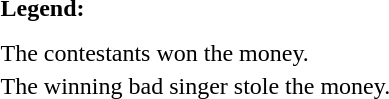<table class="toccolours" style="font-size:100%; white-space:nowrap;">
<tr>
<td><strong>Legend:</strong></td>
<td>      </td>
</tr>
<tr>
<td></td>
</tr>
<tr>
<td></td>
</tr>
<tr>
<td> The contestants won the money.</td>
</tr>
<tr>
<td> The winning bad singer stole the money.</td>
</tr>
</table>
